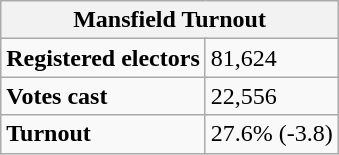<table class="wikitable" border="1">
<tr>
<th colspan="5">Mansfield Turnout</th>
</tr>
<tr>
<td colspan="2"><strong>Registered electors</strong></td>
<td colspan="3">81,624</td>
</tr>
<tr>
<td colspan="2"><strong>Votes cast</strong></td>
<td colspan="3">22,556</td>
</tr>
<tr>
<td colspan="2"><strong>Turnout</strong></td>
<td colspan="3">27.6% (-3.8)</td>
</tr>
</table>
